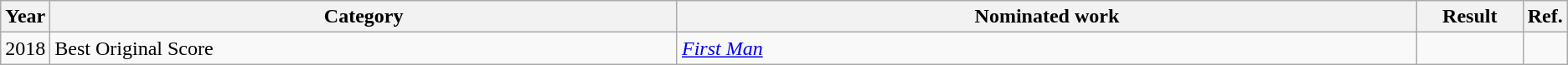<table class=wikitable>
<tr>
<th scope="col" style="width:1em;">Year</th>
<th scope="col" style="width:33em;">Category</th>
<th scope="col" style="width:39em;">Nominated work</th>
<th scope="col" style="width:5em;">Result</th>
<th scope="col" style="width:1em;">Ref.</th>
</tr>
<tr>
<td>2018</td>
<td>Best Original Score</td>
<td><em><a href='#'>First Man</a></em></td>
<td></td>
<td style="text-align:center;"></td>
</tr>
</table>
